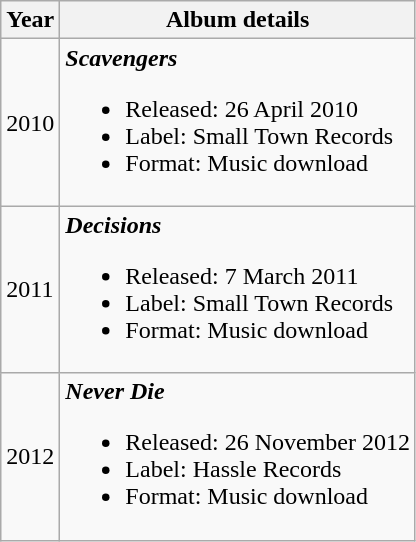<table class="wikitable">
<tr>
<th>Year</th>
<th>Album details</th>
</tr>
<tr>
<td>2010</td>
<td><strong><em>Scavengers</em></strong><br><ul><li>Released: 26 April 2010</li><li>Label: Small Town Records</li><li>Format: Music download</li></ul></td>
</tr>
<tr>
<td>2011</td>
<td><strong><em>Decisions</em></strong><br><ul><li>Released: 7 March 2011</li><li>Label: Small Town Records</li><li>Format: Music download</li></ul></td>
</tr>
<tr>
<td>2012</td>
<td><strong><em>Never Die</em></strong><br><ul><li>Released: 26 November 2012</li><li>Label: Hassle Records</li><li>Format: Music download</li></ul></td>
</tr>
</table>
